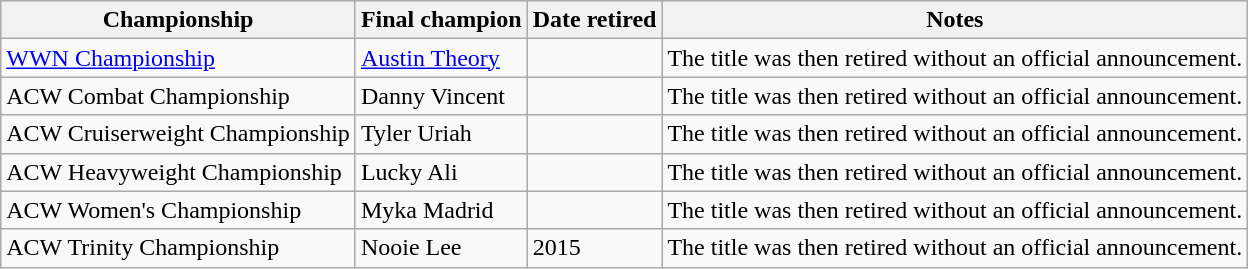<table class="wikitable">
<tr>
<th>Championship</th>
<th>Final champion</th>
<th>Date retired</th>
<th>Notes</th>
</tr>
<tr>
<td><a href='#'>WWN Championship</a></td>
<td><a href='#'>Austin Theory</a></td>
<td></td>
<td>The title was then retired without an official announcement.</td>
</tr>
<tr>
<td>ACW Combat Championship</td>
<td>Danny Vincent</td>
<td></td>
<td>The title was then retired without an official announcement.</td>
</tr>
<tr>
<td>ACW Cruiserweight Championship</td>
<td>Tyler Uriah</td>
<td></td>
<td>The title was then retired without an official announcement.</td>
</tr>
<tr>
<td>ACW Heavyweight Championship</td>
<td>Lucky Ali</td>
<td></td>
<td>The title was then retired without an official announcement.</td>
</tr>
<tr>
<td>ACW Women's Championship</td>
<td>Myka Madrid</td>
<td></td>
<td>The title was then retired without an official announcement.</td>
</tr>
<tr>
<td>ACW Trinity Championship</td>
<td>Nooie Lee</td>
<td>2015</td>
<td>The title was then retired without an official announcement.</td>
</tr>
</table>
